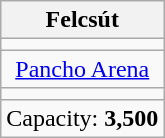<table class="wikitable" style="text-align:center">
<tr>
<th>Felcsút</th>
</tr>
<tr>
<td></td>
</tr>
<tr>
<td><a href='#'>Pancho Arena</a></td>
</tr>
<tr>
<td><small></small></td>
</tr>
<tr>
<td>Capacity: <strong>3,500</strong></td>
</tr>
</table>
